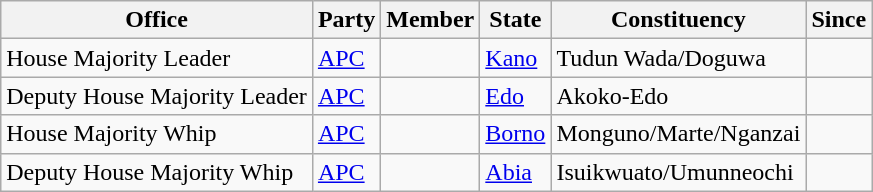<table class="sortable wikitable">
<tr>
<th>Office</th>
<th>Party</th>
<th>Member</th>
<th>State</th>
<th>Constituency</th>
<th>Since</th>
</tr>
<tr>
<td>House Majority Leader</td>
<td><a href='#'>APC</a></td>
<td></td>
<td><a href='#'>Kano</a></td>
<td>Tudun Wada/Doguwa</td>
<td></td>
</tr>
<tr>
<td>Deputy House Majority Leader</td>
<td><a href='#'>APC</a></td>
<td></td>
<td><a href='#'>Edo</a></td>
<td>Akoko-Edo</td>
<td></td>
</tr>
<tr>
<td>House Majority Whip</td>
<td><a href='#'>APC</a></td>
<td></td>
<td><a href='#'>Borno</a></td>
<td>Monguno/Marte/Nganzai</td>
<td></td>
</tr>
<tr>
<td>Deputy House Majority Whip</td>
<td><a href='#'>APC</a></td>
<td></td>
<td><a href='#'>Abia</a></td>
<td>Isuikwuato/Umunneochi</td>
<td></td>
</tr>
</table>
